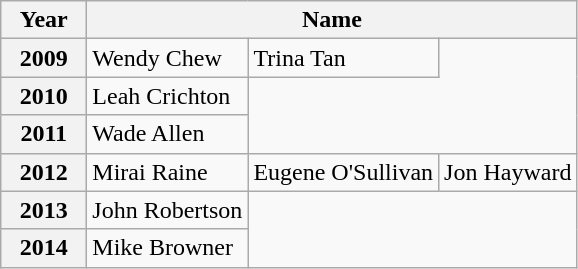<table class="wikitable" border="1" align="center">
<tr>
<th width="50px">Year</th>
<th colspan="3">Name</th>
</tr>
<tr>
<th>2009</th>
<td>Wendy Chew</td>
<td>Trina Tan</td>
</tr>
<tr>
<th>2010</th>
<td>Leah Crichton</td>
</tr>
<tr>
<th>2011</th>
<td>Wade Allen</td>
</tr>
<tr>
<th>2012</th>
<td>Mirai Raine</td>
<td>Eugene O'Sullivan</td>
<td>Jon Hayward</td>
</tr>
<tr>
<th>2013</th>
<td>John Robertson</td>
</tr>
<tr>
<th>2014</th>
<td>Mike Browner</td>
</tr>
</table>
